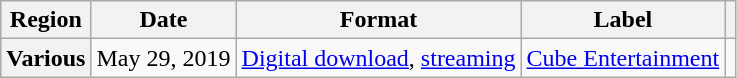<table class="wikitable plainrowheaders">
<tr>
<th>Region</th>
<th>Date</th>
<th>Format</th>
<th>Label</th>
<th></th>
</tr>
<tr>
<th scope="row">Various</th>
<td>May 29, 2019</td>
<td><a href='#'>Digital download</a>, <a href='#'>streaming</a></td>
<td><a href='#'>Cube Entertainment</a></td>
<td></td>
</tr>
</table>
